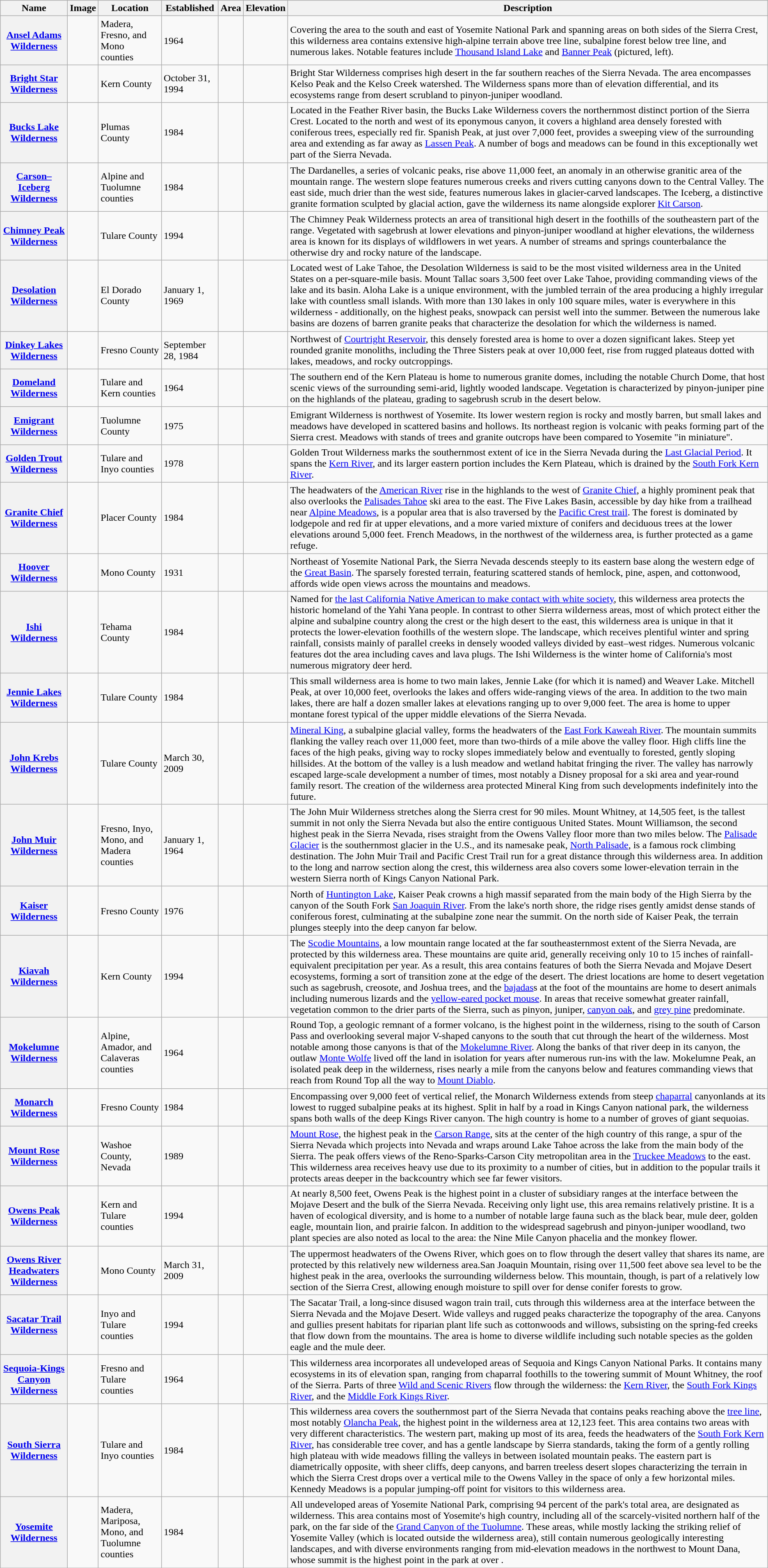<table class="wikitable sortable plainrowheaders">
<tr>
<th scope="col">Name</th>
<th scope="col" class="unsortable">Image</th>
<th scope="col">Location</th>
<th scope="col">Established</th>
<th scope="col">Area</th>
<th scope="col">Elevation</th>
<th scope="col" class="unsortable">Description</th>
</tr>
<tr>
<th><a href='#'>Ansel Adams Wilderness</a></th>
<td></td>
<td>Madera, Fresno, and Mono counties<br></td>
<td>1964</td>
<td></td>
<td></td>
<td>Covering the area to the south and east of Yosemite National Park and spanning areas on both sides of the Sierra Crest, this wilderness area contains extensive high-alpine terrain above tree line, subalpine forest below tree line, and numerous lakes. Notable features include <a href='#'>Thousand Island Lake</a> and <a href='#'>Banner Peak</a> (pictured, left).</td>
</tr>
<tr>
<th><a href='#'>Bright Star Wilderness</a></th>
<td></td>
<td>Kern County<br></td>
<td>October 31, 1994</td>
<td></td>
<td></td>
<td>Bright Star Wilderness comprises high desert in the far southern reaches of the Sierra Nevada. The area encompasses Kelso Peak and the Kelso Creek watershed. The Wilderness spans more than  of elevation differential, and its ecosystems range from desert scrubland to pinyon-juniper woodland.</td>
</tr>
<tr>
<th><a href='#'>Bucks Lake Wilderness</a></th>
<td></td>
<td>Plumas County<br></td>
<td>1984</td>
<td></td>
<td></td>
<td>Located in the Feather River basin, the Bucks Lake Wilderness covers the northernmost distinct portion of the Sierra Crest. Located to the north and west of its eponymous canyon, it covers a highland area densely forested with coniferous trees, especially red fir. Spanish Peak, at just over 7,000 feet, provides a sweeping view of the surrounding area and extending as far away as <a href='#'>Lassen Peak</a>. A number of bogs and meadows can be found in this exceptionally wet part of the Sierra Nevada.</td>
</tr>
<tr>
<th><a href='#'>Carson–Iceberg Wilderness</a></th>
<td></td>
<td>Alpine and Tuolumne counties<br></td>
<td>1984</td>
<td></td>
<td></td>
<td>The Dardanelles, a series of volcanic peaks, rise above 11,000 feet, an anomaly in an otherwise granitic area of the mountain range. The western slope features numerous creeks and rivers cutting canyons down to the Central Valley. The east side, much drier than the west side, features numerous lakes in glacier-carved landscapes. The Iceberg, a distinctive granite formation sculpted by glacial action, gave the wilderness its name alongside explorer <a href='#'>Kit Carson</a>.</td>
</tr>
<tr>
<th><a href='#'>Chimney Peak Wilderness</a></th>
<td></td>
<td>Tulare County<br></td>
<td>1994</td>
<td></td>
<td></td>
<td>The Chimney Peak Wilderness protects an area of transitional high desert in the foothills of the southeastern part of the range. Vegetated with sagebrush at lower elevations and pinyon-juniper woodland at higher elevations, the wilderness area is known for its displays of wildflowers in wet years. A number of streams and springs counterbalance the otherwise dry and rocky nature of the landscape.</td>
</tr>
<tr>
<th><a href='#'>Desolation Wilderness</a></th>
<td></td>
<td>El Dorado County<br></td>
<td>January 1, 1969</td>
<td></td>
<td></td>
<td>Located west of Lake Tahoe, the Desolation Wilderness is said to be the most visited wilderness area in the United States on a per-square-mile basis.  Mount Tallac soars 3,500 feet over Lake Tahoe, providing commanding views of the lake and its basin. Aloha Lake is a unique environment, with the jumbled terrain of the area producing a highly irregular lake with countless small islands. With more than 130 lakes in only 100 square miles, water is everywhere in this wilderness - additionally, on the highest peaks, snowpack can persist well into the summer. Between the numerous lake basins are dozens of barren granite peaks that characterize the desolation for which the wilderness is named.</td>
</tr>
<tr>
<th><a href='#'>Dinkey Lakes Wilderness</a></th>
<td></td>
<td>Fresno County<br></td>
<td>September 28, 1984</td>
<td></td>
<td></td>
<td>Northwest of <a href='#'>Courtright Reservoir</a>, this densely forested area is home to over a dozen significant lakes. Steep yet rounded granite monoliths, including the Three Sisters peak at over 10,000 feet, rise from rugged plateaus dotted with lakes, meadows, and rocky outcroppings.</td>
</tr>
<tr>
<th><a href='#'>Domeland Wilderness</a></th>
<td></td>
<td>Tulare and Kern counties<br></td>
<td>1964</td>
<td></td>
<td></td>
<td>The southern end of the Kern Plateau is home to numerous granite domes, including the notable Church Dome, that host scenic views of the surrounding semi-arid, lightly wooded landscape. Vegetation is characterized by pinyon-juniper pine on the highlands of the plateau, grading to sagebrush scrub in the desert below.</td>
</tr>
<tr>
<th><a href='#'>Emigrant Wilderness</a></th>
<td></td>
<td>Tuolumne County<br></td>
<td>1975</td>
<td></td>
<td></td>
<td>Emigrant Wilderness is northwest of Yosemite. Its lower western region is rocky and mostly barren, but small lakes and meadows have developed in scattered basins and hollows. Its northeast region is volcanic with peaks forming part of the Sierra crest. Meadows with stands of trees and granite outcrops have been compared to Yosemite "in miniature".</td>
</tr>
<tr>
<th><a href='#'>Golden Trout Wilderness</a></th>
<td></td>
<td>Tulare and Inyo counties<br></td>
<td>1978</td>
<td></td>
<td></td>
<td>Golden Trout Wilderness marks the southernmost extent of ice in the Sierra Nevada during the <a href='#'>Last Glacial Period</a>. It spans the <a href='#'>Kern River</a>, and its larger eastern portion includes the Kern Plateau, which is drained by the <a href='#'>South Fork Kern River</a>.</td>
</tr>
<tr>
<th><a href='#'>Granite Chief Wilderness</a></th>
<td></td>
<td>Placer County<br></td>
<td>1984</td>
<td></td>
<td></td>
<td>The headwaters of the <a href='#'>American River</a> rise in the highlands to the west of <a href='#'>Granite Chief</a>, a highly prominent peak that also overlooks the <a href='#'>Palisades Tahoe</a> ski area to the east. The Five Lakes Basin, accessible by day hike from a trailhead near <a href='#'>Alpine Meadows</a>, is a popular area that is also traversed by the <a href='#'>Pacific Crest trail</a>. The forest is dominated by lodgepole and red fir at upper elevations, and a more varied mixture of conifers and deciduous trees at the lower elevations around 5,000 feet. French Meadows, in the northwest of the wilderness area, is further protected as a game refuge.</td>
</tr>
<tr>
<th><a href='#'>Hoover Wilderness</a></th>
<td></td>
<td>Mono County<br></td>
<td>1931</td>
<td></td>
<td></td>
<td>Northeast of Yosemite National Park, the Sierra Nevada descends steeply to its eastern base along the western edge of the <a href='#'>Great Basin</a>. The sparsely forested terrain, featuring scattered stands of hemlock, pine, aspen, and cottonwood, affords wide open views across the mountains and meadows.</td>
</tr>
<tr>
<th><a href='#'>Ishi Wilderness</a></th>
<td></td>
<td>Tehama County<br></td>
<td>1984</td>
<td></td>
<td></td>
<td>Named for <a href='#'>the last California Native American to make contact with white society</a>, this wilderness area protects the historic homeland of the Yahi Yana people. In contrast to other Sierra wilderness areas, most of which protect either the alpine and subalpine country along the crest or the high desert to the east, this wilderness area is unique in that it protects the lower-elevation foothills of the western slope. The landscape, which receives plentiful winter and spring rainfall, consists mainly of parallel creeks in densely wooded valleys divided by east–west ridges. Numerous volcanic features dot the area including caves and lava plugs. The Ishi Wilderness is the winter home of California's most numerous migratory deer herd.</td>
</tr>
<tr>
<th><a href='#'>Jennie Lakes Wilderness</a></th>
<td></td>
<td>Tulare County<br></td>
<td>1984</td>
<td></td>
<td></td>
<td>This small wilderness area is home to two main lakes, Jennie Lake (for which it is named) and Weaver Lake. Mitchell Peak, at over 10,000 feet, overlooks the lakes and offers wide-ranging views of the area. In addition to the two main lakes, there are half a dozen smaller lakes at elevations ranging up to over 9,000 feet. The area is home to upper montane forest typical of the upper middle elevations of the Sierra Nevada.</td>
</tr>
<tr>
<th><a href='#'>John Krebs Wilderness</a></th>
<td></td>
<td>Tulare County<br></td>
<td>March 30, 2009</td>
<td></td>
<td></td>
<td><a href='#'>Mineral King</a>, a subalpine glacial valley, forms the headwaters of the <a href='#'>East Fork Kaweah River</a>. The mountain summits flanking the valley reach over 11,000 feet, more than two-thirds of a mile above the valley floor. High cliffs line the faces of the high peaks, giving way to rocky slopes immediately below and eventually to forested, gently sloping hillsides. At the bottom of the valley is a lush meadow and wetland habitat fringing the river. The valley has narrowly escaped large-scale development a number of times, most notably a Disney proposal for a ski area and year-round family resort. The creation of the wilderness area protected Mineral King from such developments indefinitely into the future.</td>
</tr>
<tr>
<th><a href='#'>John Muir Wilderness</a></th>
<td></td>
<td>Fresno, Inyo, Mono, and Madera counties<br></td>
<td>January 1, 1964</td>
<td></td>
<td></td>
<td>The John Muir Wilderness stretches along the Sierra crest for 90 miles. Mount Whitney, at 14,505 feet, is the tallest summit in not only the Sierra Nevada but also the entire contiguous United States. Mount Williamson, the second highest peak in the Sierra Nevada, rises straight from the Owens Valley floor more than two miles below. The <a href='#'>Palisade Glacier</a> is the southernmost glacier in the U.S., and its namesake peak, <a href='#'>North Palisade</a>, is a famous rock climbing destination. The John Muir Trail and Pacific Crest Trail run for a great distance through this wilderness area. In addition to the long and narrow section along the crest, this wilderness area also covers some lower-elevation terrain in the western Sierra north of Kings Canyon National Park.</td>
</tr>
<tr>
<th><a href='#'>Kaiser Wilderness</a></th>
<td></td>
<td>Fresno County<br></td>
<td>1976</td>
<td></td>
<td></td>
<td>North of <a href='#'>Huntington Lake</a>, Kaiser Peak crowns a high massif separated from the main body of the High Sierra by the canyon of the South Fork <a href='#'>San Joaquin River</a>. From the lake's north shore, the ridge rises gently amidst dense stands of coniferous forest, culminating at the subalpine zone near the summit. On the north side of Kaiser Peak, the terrain plunges steeply into the deep canyon far below.</td>
</tr>
<tr>
<th><a href='#'>Kiavah Wilderness</a></th>
<td></td>
<td>Kern County<br></td>
<td>1994</td>
<td></td>
<td></td>
<td>The <a href='#'>Scodie Mountains</a>, a low mountain range located at the far southeasternmost extent of the Sierra Nevada, are protected by this wilderness area. These mountains are quite arid, generally receiving only 10 to 15 inches of rainfall-equivalent precipitation per year. As a result, this area contains features of both the Sierra Nevada and Mojave Desert ecosystems, forming a sort of transition zone at the edge of the desert. The driest locations are home to desert vegetation such as sagebrush, creosote, and Joshua trees, and the <a href='#'>bajadas</a>s at the foot of the mountains are home to desert animals including numerous lizards and the <a href='#'>yellow-eared pocket mouse</a>. In areas that receive somewhat greater rainfall, vegetation common to the drier parts of the Sierra, such as pinyon, juniper, <a href='#'>canyon oak</a>, and <a href='#'>grey pine</a> predominate.</td>
</tr>
<tr>
<th><a href='#'>Mokelumne Wilderness</a></th>
<td></td>
<td>Alpine, Amador, and Calaveras counties<br></td>
<td>1964</td>
<td></td>
<td></td>
<td>Round Top, a geologic remnant of a former volcano, is the highest point in the wilderness, rising to the south of Carson Pass and overlooking several major V-shaped canyons to the south that cut through the heart of the wilderness. Most notable among those canyons is that of the <a href='#'>Mokelumne River</a>. Along the banks of that river deep in its canyon, the outlaw <a href='#'>Monte Wolfe</a> lived off the land in isolation for years after numerous run-ins with the law. Mokelumne Peak, an isolated peak deep in the wilderness, rises nearly a mile from the canyons below and features commanding views that reach from Round Top all the way to <a href='#'>Mount Diablo</a>.</td>
</tr>
<tr>
<th><a href='#'>Monarch Wilderness</a></th>
<td></td>
<td>Fresno County<br></td>
<td>1984</td>
<td></td>
<td></td>
<td>Encompassing over 9,000 feet of vertical relief, the Monarch Wilderness extends from steep <a href='#'>chaparral</a> canyonlands at its lowest to rugged subalpine peaks at its highest. Split in half by a road in Kings Canyon national park, the wilderness spans both walls of the deep Kings River canyon. The high country is home to a number of groves of giant sequoias.</td>
</tr>
<tr>
<th><a href='#'>Mount Rose Wilderness</a></th>
<td></td>
<td>Washoe County, Nevada<br></td>
<td>1989</td>
<td></td>
<td></td>
<td><a href='#'>Mount Rose</a>, the highest peak in the <a href='#'>Carson Range</a>, sits at the center of the high country of this range, a spur of the Sierra Nevada which projects into Nevada and wraps around Lake Tahoe across the lake from the main body of the Sierra. The peak offers views of the Reno-Sparks-Carson City metropolitan area in the <a href='#'>Truckee Meadows</a> to the east. This wilderness area receives heavy use due to its proximity to a number of cities, but in addition to the popular trails it protects areas deeper in the backcountry which see far fewer visitors.</td>
</tr>
<tr>
<th><a href='#'>Owens Peak Wilderness</a></th>
<td></td>
<td>Kern and Tulare counties<br></td>
<td>1994</td>
<td></td>
<td></td>
<td>At nearly 8,500 feet, Owens Peak is the highest point in a cluster of subsidiary ranges at the interface between the Mojave Desert and the bulk of the Sierra Nevada. Receiving only light use, this area remains relatively pristine. It is a haven of ecological diversity, and is home to a number of notable large fauna such as the black bear, mule deer, golden eagle, mountain lion, and prairie falcon. In addition to the widespread sagebrush and pinyon-juniper woodland, two plant species are also noted as local to the area: the Nine Mile Canyon phacelia and the monkey flower.</td>
</tr>
<tr>
<th><a href='#'>Owens River Headwaters Wilderness</a></th>
<td></td>
<td>Mono County<br></td>
<td>March 31, 2009</td>
<td></td>
<td></td>
<td>The uppermost headwaters of the Owens River, which goes on to flow through the desert valley that shares its name, are protected by this relatively new wilderness area.San Joaquin Mountain, rising over 11,500 feet above sea level to be the highest peak in the area, overlooks the surrounding wilderness below. This mountain, though, is part of a relatively low section of the Sierra Crest, allowing enough moisture to spill over for dense conifer forests to grow.</td>
</tr>
<tr>
<th><a href='#'>Sacatar Trail Wilderness</a></th>
<td></td>
<td>Inyo and Tulare counties<br></td>
<td>1994</td>
<td></td>
<td></td>
<td>The Sacatar Trail, a long-since disused wagon train trail, cuts through this wilderness area at the interface between the Sierra Nevada and the Mojave Desert. Wide valleys and rugged peaks characterize the topography of the area. Canyons and gullies present habitats for riparian plant life such as cottonwoods and willows, subsisting on the spring-fed creeks that flow down from the mountains. The area is home to diverse wildlife including such notable species as the golden eagle and the mule deer.</td>
</tr>
<tr>
<th><a href='#'>Sequoia-Kings Canyon Wilderness</a></th>
<td></td>
<td>Fresno and Tulare counties<br></td>
<td>1964</td>
<td></td>
<td></td>
<td>This wilderness area incorporates all undeveloped areas of Sequoia and Kings Canyon National Parks. It contains many ecosystems in its  of elevation span, ranging from chaparral foothills to the towering summit of Mount Whitney, the roof of the Sierra. Parts of three <a href='#'>Wild and Scenic Rivers</a> flow through the wilderness: the <a href='#'>Kern River</a>, the <a href='#'>South Fork Kings River</a>, and the <a href='#'>Middle Fork Kings River</a>.</td>
</tr>
<tr>
<th><a href='#'>South Sierra Wilderness</a></th>
<td></td>
<td>Tulare and Inyo counties<br></td>
<td>1984</td>
<td></td>
<td></td>
<td>This wilderness area covers the southernmost part of the Sierra Nevada that contains peaks reaching above the <a href='#'>tree line</a>, most notably <a href='#'>Olancha Peak</a>, the highest point in the wilderness area at 12,123 feet. This area contains two areas with very different characteristics. The western part, making up most of its area, feeds the headwaters of the <a href='#'>South Fork Kern River</a>, has considerable tree cover, and has a gentle landscape by Sierra standards, taking the form of a gently rolling high plateau with wide meadows filling the valleys in between isolated mountain peaks. The eastern part is diametrically opposite, with sheer cliffs, deep canyons, and barren treeless desert slopes characterizing the terrain in which the Sierra Crest drops over a vertical mile to the Owens Valley in the space of only a few horizontal miles. Kennedy Meadows is a popular jumping-off point for visitors to this wilderness area.</td>
</tr>
<tr>
<th><a href='#'>Yosemite Wilderness</a></th>
<td></td>
<td>Madera, Mariposa, Mono, and Tuolumne counties<br></td>
<td>1984</td>
<td></td>
<td></td>
<td>All undeveloped areas of Yosemite National Park, comprising 94 percent of the park's total area, are designated as wilderness. This area contains most of Yosemite's high country, including all of the scarcely-visited northern half of the park, on the far side of the <a href='#'>Grand Canyon of the Tuolumne</a>. These areas, while mostly lacking the striking relief of Yosemite Valley (which is located outside the wilderness area), still contain numerous geologically interesting landscapes, and with diverse environments ranging from mid-elevation meadows in the northwest to Mount Dana, whose summit is the highest point in the park at over .</td>
</tr>
<tr>
</tr>
</table>
